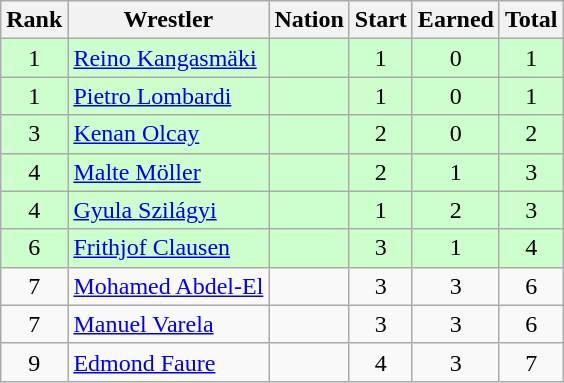<table class="wikitable sortable" style="text-align:center;">
<tr>
<th>Rank</th>
<th>Wrestler</th>
<th>Nation</th>
<th>Start</th>
<th>Earned</th>
<th>Total</th>
</tr>
<tr style="background:#cfc;">
<td>1</td>
<td align=left><a href='#'>Reino Kangasmäki</a></td>
<td align=left></td>
<td>1</td>
<td>0</td>
<td>1</td>
</tr>
<tr style="background:#cfc;">
<td>1</td>
<td align=left><a href='#'>Pietro Lombardi</a></td>
<td align=left></td>
<td>1</td>
<td>0</td>
<td>1</td>
</tr>
<tr style="background:#cfc;">
<td>3</td>
<td align=left><a href='#'>Kenan Olcay</a></td>
<td align=left></td>
<td>2</td>
<td>0</td>
<td>2</td>
</tr>
<tr style="background:#cfc;">
<td>4</td>
<td align=left><a href='#'>Malte Möller</a></td>
<td align=left></td>
<td>2</td>
<td>1</td>
<td>3</td>
</tr>
<tr style="background:#cfc;">
<td>4</td>
<td align=left><a href='#'>Gyula Szilágyi</a></td>
<td align=left></td>
<td>1</td>
<td>2</td>
<td>3</td>
</tr>
<tr style="background:#cfc;">
<td>6</td>
<td align=left><a href='#'>Frithjof Clausen</a></td>
<td align=left></td>
<td>3</td>
<td>1</td>
<td>4</td>
</tr>
<tr>
<td>7</td>
<td align=left><a href='#'>Mohamed Abdel-El</a></td>
<td align=left></td>
<td>3</td>
<td>3</td>
<td>6</td>
</tr>
<tr>
<td>7</td>
<td align=left><a href='#'>Manuel Varela</a></td>
<td align=left></td>
<td>3</td>
<td>3</td>
<td>6</td>
</tr>
<tr>
<td>9</td>
<td align=left><a href='#'>Edmond Faure</a></td>
<td align=left></td>
<td>4</td>
<td>3</td>
<td>7</td>
</tr>
</table>
